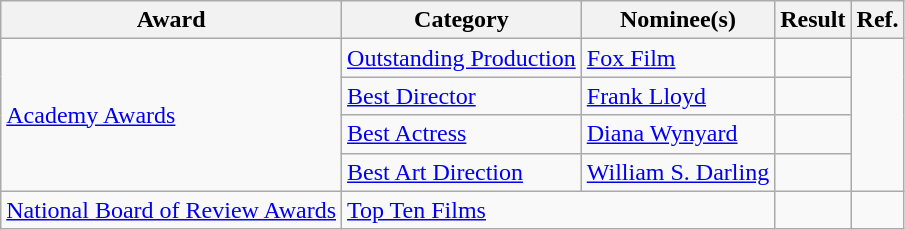<table class="wikitable plainrowheaders">
<tr>
<th>Award</th>
<th>Category</th>
<th>Nominee(s)</th>
<th>Result</th>
<th>Ref.</th>
</tr>
<tr>
<td rowspan="4"><a href='#'>Academy Awards</a></td>
<td><a href='#'>Outstanding Production</a></td>
<td><a href='#'>Fox Film</a></td>
<td></td>
<td align="center" rowspan="4"> <br> </td>
</tr>
<tr>
<td><a href='#'>Best Director</a></td>
<td><a href='#'>Frank Lloyd</a></td>
<td></td>
</tr>
<tr>
<td><a href='#'>Best Actress</a></td>
<td><a href='#'>Diana Wynyard</a></td>
<td></td>
</tr>
<tr>
<td><a href='#'>Best Art Direction</a></td>
<td><a href='#'>William S. Darling</a></td>
<td></td>
</tr>
<tr>
<td><a href='#'>National Board of Review Awards</a></td>
<td colspan="2"><a href='#'>Top Ten Films</a></td>
<td></td>
<td align="center"></td>
</tr>
</table>
